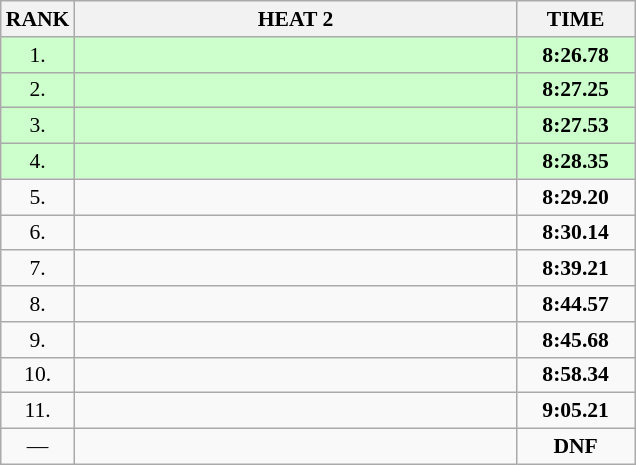<table class="wikitable" style="border-collapse: collapse; font-size: 90%;">
<tr>
<th>RANK</th>
<th style="width: 20em">HEAT 2</th>
<th style="width: 5em">TIME</th>
</tr>
<tr style="background:#ccffcc;">
<td align="center">1.</td>
<td></td>
<td align="center"><strong>8:26.78</strong></td>
</tr>
<tr style="background:#ccffcc;">
<td align="center">2.</td>
<td></td>
<td align="center"><strong>8:27.25</strong></td>
</tr>
<tr style="background:#ccffcc;">
<td align="center">3.</td>
<td></td>
<td align="center"><strong>8:27.53</strong></td>
</tr>
<tr style="background:#ccffcc;">
<td align="center">4.</td>
<td></td>
<td align="center"><strong>8:28.35</strong></td>
</tr>
<tr>
<td align="center">5.</td>
<td></td>
<td align="center"><strong>8:29.20</strong></td>
</tr>
<tr>
<td align="center">6.</td>
<td></td>
<td align="center"><strong>8:30.14</strong></td>
</tr>
<tr>
<td align="center">7.</td>
<td></td>
<td align="center"><strong>8:39.21</strong></td>
</tr>
<tr>
<td align="center">8.</td>
<td></td>
<td align="center"><strong>8:44.57</strong></td>
</tr>
<tr>
<td align="center">9.</td>
<td></td>
<td align="center"><strong>8:45.68</strong></td>
</tr>
<tr>
<td align="center">10.</td>
<td></td>
<td align="center"><strong>8:58.34</strong></td>
</tr>
<tr>
<td align="center">11.</td>
<td></td>
<td align="center"><strong>9:05.21</strong></td>
</tr>
<tr>
<td align="center">—</td>
<td></td>
<td align="center"><strong>DNF</strong></td>
</tr>
</table>
